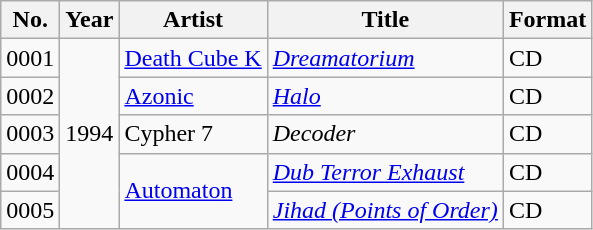<table class="wikitable sortable">
<tr>
<th>No.</th>
<th>Year</th>
<th>Artist</th>
<th>Title</th>
<th>Format</th>
</tr>
<tr>
<td>0001</td>
<td rowspan="5">1994</td>
<td><a href='#'>Death Cube K</a></td>
<td><em><a href='#'>Dreamatorium</a></em></td>
<td>CD</td>
</tr>
<tr>
<td>0002</td>
<td><a href='#'>Azonic</a></td>
<td><em><a href='#'>Halo</a></em></td>
<td>CD</td>
</tr>
<tr>
<td>0003</td>
<td>Cypher 7</td>
<td><em>Decoder</em></td>
<td>CD</td>
</tr>
<tr>
<td>0004</td>
<td rowspan="2"><a href='#'>Automaton</a></td>
<td><em><a href='#'>Dub Terror Exhaust</a></em></td>
<td>CD</td>
</tr>
<tr>
<td>0005</td>
<td><em><a href='#'>Jihad (Points of Order)</a></em></td>
<td>CD</td>
</tr>
</table>
